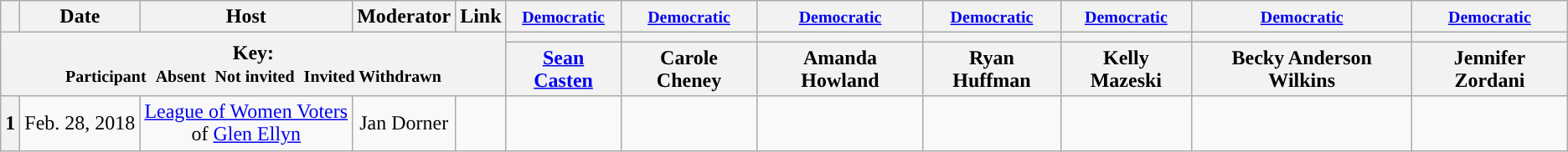<table class="wikitable" style="text-align:center;">
<tr>
<th scope="col"></th>
<th scope="col">Date</th>
<th scope="col">Host</th>
<th scope="col">Moderator</th>
<th scope="col">Link</th>
<th scope="col"><small><a href='#'>Democratic</a></small></th>
<th scope="col"><small><a href='#'>Democratic</a></small></th>
<th scope="col"><small><a href='#'>Democratic</a></small></th>
<th scope="col"><small><a href='#'>Democratic</a></small></th>
<th scope="col"><small><a href='#'>Democratic</a></small></th>
<th scope="col"><small><a href='#'>Democratic</a></small></th>
<th scope="col"><small><a href='#'>Democratic</a></small></th>
</tr>
<tr>
<th colspan="5" rowspan="2">Key:<br> <small>Participant </small>  <small>Absent </small>  <small>Not invited </small>  <small>Invited  Withdrawn</small></th>
<th scope="col" style="background:"></th>
<th scope="col" style="background:"></th>
<th scope="col" style="background:"></th>
<th scope="col" style="background:"></th>
<th scope="col" style="background:"></th>
<th scope="col" style="background:"></th>
<th scope="col" style="background:"></th>
</tr>
<tr>
<th scope="col"><a href='#'>Sean Casten</a></th>
<th scope="col">Carole Cheney</th>
<th scope="col">Amanda Howland</th>
<th scope="col">Ryan Huffman</th>
<th scope="col">Kelly Mazeski</th>
<th scope="col">Becky Anderson Wilkins</th>
<th scope="col">Jennifer Zordani</th>
</tr>
<tr>
<th>1</th>
<td style="white-space:nowrap;">Feb. 28, 2018</td>
<td style="white-space:nowrap;"><a href='#'>League of Women Voters</a><br>of <a href='#'>Glen Ellyn</a></td>
<td style="white-space:nowrap;">Jan Dorner</td>
<td style="white-space:nowrap;"></td>
<td></td>
<td></td>
<td></td>
<td></td>
<td></td>
<td></td>
<td></td>
</tr>
</table>
